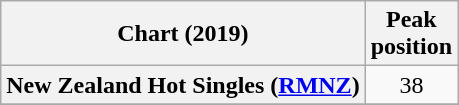<table class="wikitable plainrowheaders" style="text-align:center">
<tr>
<th scope="col">Chart (2019)</th>
<th scope="col">Peak<br>position</th>
</tr>
<tr>
<th scope="row">New Zealand Hot Singles (<a href='#'>RMNZ</a>)</th>
<td>38</td>
</tr>
<tr>
</tr>
</table>
